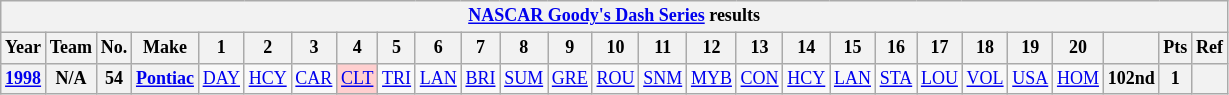<table class="wikitable" style="text-align:center; font-size:75%">
<tr>
<th colspan=32><a href='#'>NASCAR Goody's Dash Series</a> results</th>
</tr>
<tr>
<th>Year</th>
<th>Team</th>
<th>No.</th>
<th>Make</th>
<th>1</th>
<th>2</th>
<th>3</th>
<th>4</th>
<th>5</th>
<th>6</th>
<th>7</th>
<th>8</th>
<th>9</th>
<th>10</th>
<th>11</th>
<th>12</th>
<th>13</th>
<th>14</th>
<th>15</th>
<th>16</th>
<th>17</th>
<th>18</th>
<th>19</th>
<th>20</th>
<th></th>
<th>Pts</th>
<th>Ref</th>
</tr>
<tr>
<th><a href='#'>1998</a></th>
<th>N/A</th>
<th>54</th>
<th><a href='#'>Pontiac</a></th>
<td><a href='#'>DAY</a></td>
<td><a href='#'>HCY</a></td>
<td><a href='#'>CAR</a></td>
<td style="background:#FFCFCF;"><a href='#'>CLT</a><br></td>
<td><a href='#'>TRI</a></td>
<td><a href='#'>LAN</a></td>
<td><a href='#'>BRI</a></td>
<td><a href='#'>SUM</a></td>
<td><a href='#'>GRE</a></td>
<td><a href='#'>ROU</a></td>
<td><a href='#'>SNM</a></td>
<td><a href='#'>MYB</a></td>
<td><a href='#'>CON</a></td>
<td><a href='#'>HCY</a></td>
<td><a href='#'>LAN</a></td>
<td><a href='#'>STA</a></td>
<td><a href='#'>LOU</a></td>
<td><a href='#'>VOL</a></td>
<td><a href='#'>USA</a></td>
<td><a href='#'>HOM</a></td>
<th>102nd</th>
<th>1</th>
<th></th>
</tr>
</table>
